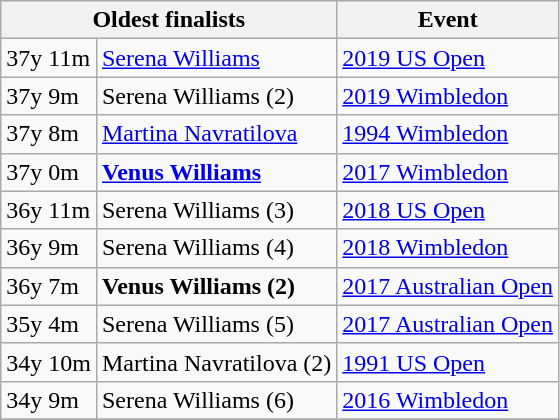<table class="wikitable nowrap">
<tr>
<th colspan=2>Oldest finalists</th>
<th>Event</th>
</tr>
<tr>
<td>37y 11m</td>
<td> <a href='#'>Serena Williams</a></td>
<td><a href='#'>2019 US Open</a></td>
</tr>
<tr>
<td>37y 9m</td>
<td> Serena Williams (2)</td>
<td><a href='#'>2019 Wimbledon</a></td>
</tr>
<tr>
<td>37y 8m</td>
<td> <a href='#'>Martina Navratilova</a></td>
<td><a href='#'>1994 Wimbledon</a></td>
</tr>
<tr>
<td>37y 0m</td>
<td> <strong><a href='#'>Venus Williams</a></strong></td>
<td><a href='#'>2017 Wimbledon</a></td>
</tr>
<tr>
<td>36y 11m</td>
<td> Serena Williams (3)</td>
<td><a href='#'>2018 US Open</a></td>
</tr>
<tr>
<td>36y 9m</td>
<td> Serena Williams (4)</td>
<td><a href='#'>2018 Wimbledon</a></td>
</tr>
<tr>
<td>36y 7m</td>
<td> <strong>Venus Williams (2)</strong></td>
<td><a href='#'>2017 Australian Open</a></td>
</tr>
<tr>
<td>35y 4m</td>
<td> Serena Williams (5)</td>
<td><a href='#'>2017 Australian Open</a></td>
</tr>
<tr>
<td>34y 10m</td>
<td> Martina Navratilova (2)</td>
<td><a href='#'>1991 US Open</a></td>
</tr>
<tr>
<td>34y 9m</td>
<td> Serena Williams (6)</td>
<td><a href='#'>2016 Wimbledon</a></td>
</tr>
<tr>
</tr>
</table>
